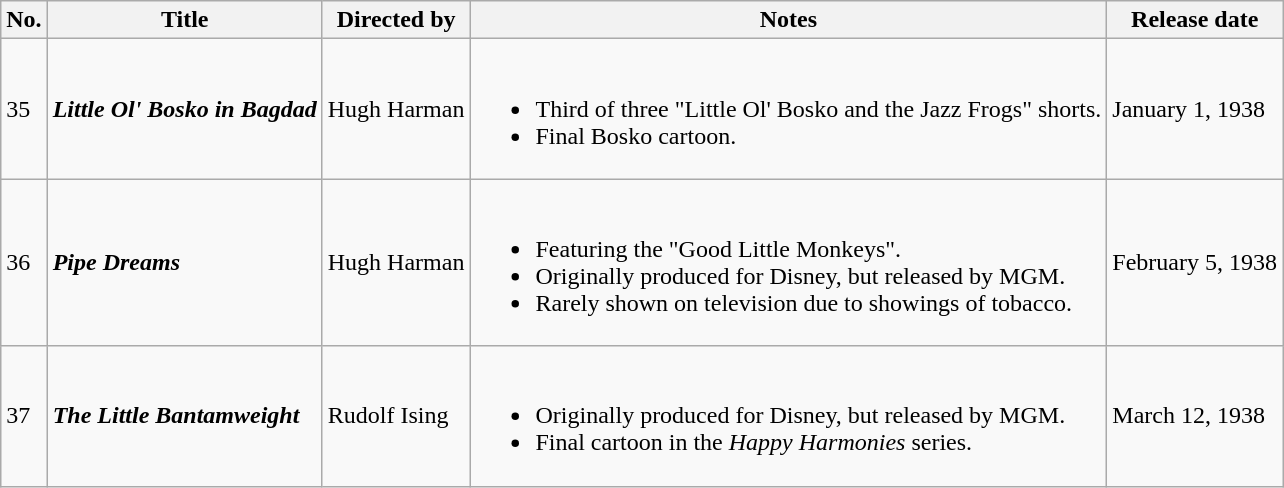<table class="wikitable">
<tr>
<th>No.</th>
<th>Title</th>
<th>Directed by</th>
<th>Notes</th>
<th>Release date</th>
</tr>
<tr>
<td>35</td>
<td><strong><em>Little Ol' Bosko in Bagdad</em></strong></td>
<td>Hugh Harman</td>
<td><br><ul><li>Third of three "Little Ol' Bosko and the Jazz Frogs" shorts.</li><li>Final Bosko cartoon.</li></ul></td>
<td>January 1, 1938</td>
</tr>
<tr>
<td>36</td>
<td><strong><em>Pipe Dreams</em></strong></td>
<td>Hugh Harman</td>
<td><br><ul><li>Featuring the "Good Little Monkeys".</li><li>Originally produced for Disney, but released by MGM.</li><li>Rarely shown on television due to showings of tobacco.</li></ul></td>
<td>February 5, 1938</td>
</tr>
<tr>
<td>37</td>
<td><strong><em>The Little Bantamweight</em></strong></td>
<td>Rudolf Ising</td>
<td><br><ul><li>Originally produced for Disney, but released by MGM.</li><li>Final cartoon in the <em>Happy Harmonies</em> series.</li></ul></td>
<td>March 12, 1938</td>
</tr>
</table>
